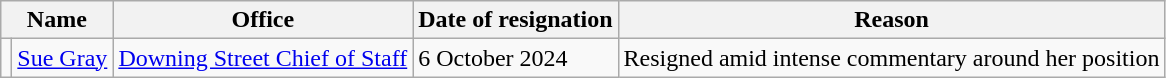<table class="wikitable">
<tr>
<th colspan="2">Name</th>
<th>Office</th>
<th>Date of resignation</th>
<th>Reason</th>
</tr>
<tr>
<td></td>
<td><a href='#'>Sue Gray</a></td>
<td><a href='#'>Downing Street Chief of Staff</a></td>
<td>6 October 2024</td>
<td>Resigned amid intense commentary around her position</td>
</tr>
</table>
